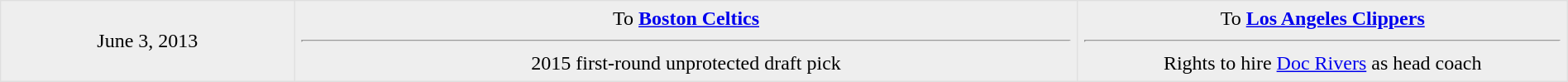<table border=1 style="border-collapse:collapse; text-align: center; width: 100%" bordercolor="#DFDFDF"  cellpadding="5">
<tr bgcolor="eeeeee">
<td style="width:15%">June 3, 2013</td>
<td style="width:40%" valign="top">To <strong><a href='#'>Boston Celtics</a></strong><hr>2015 first-round unprotected draft pick</td>
<td style="width:25%" valign="top">To <strong><a href='#'>Los Angeles Clippers</a></strong><hr> Rights to hire <a href='#'>Doc Rivers</a> as head coach</td>
</tr>
</table>
